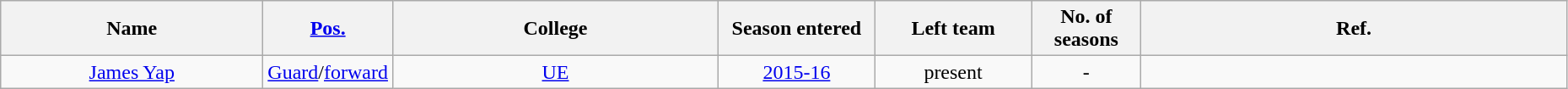<table class="wikitable sortable" style="text-align:center" width="98%">
<tr>
<th style="width:200px;">Name</th>
<th style="width:7%;"><a href='#'>Pos.</a></th>
<th style="width:250px;">College</th>
<th style="width:10%;">Season entered</th>
<th style="width:10%;">Left team</th>
<th style="width:7%;">No. of seasons</th>
<th class=unsortable>Ref.</th>
</tr>
<tr>
<td><a href='#'>James Yap</a></td>
<td><a href='#'>Guard</a>/<a href='#'>forward</a></td>
<td><a href='#'>UE</a></td>
<td><a href='#'>2015-16</a></td>
<td>present</td>
<td>-</td>
<td></td>
</tr>
</table>
